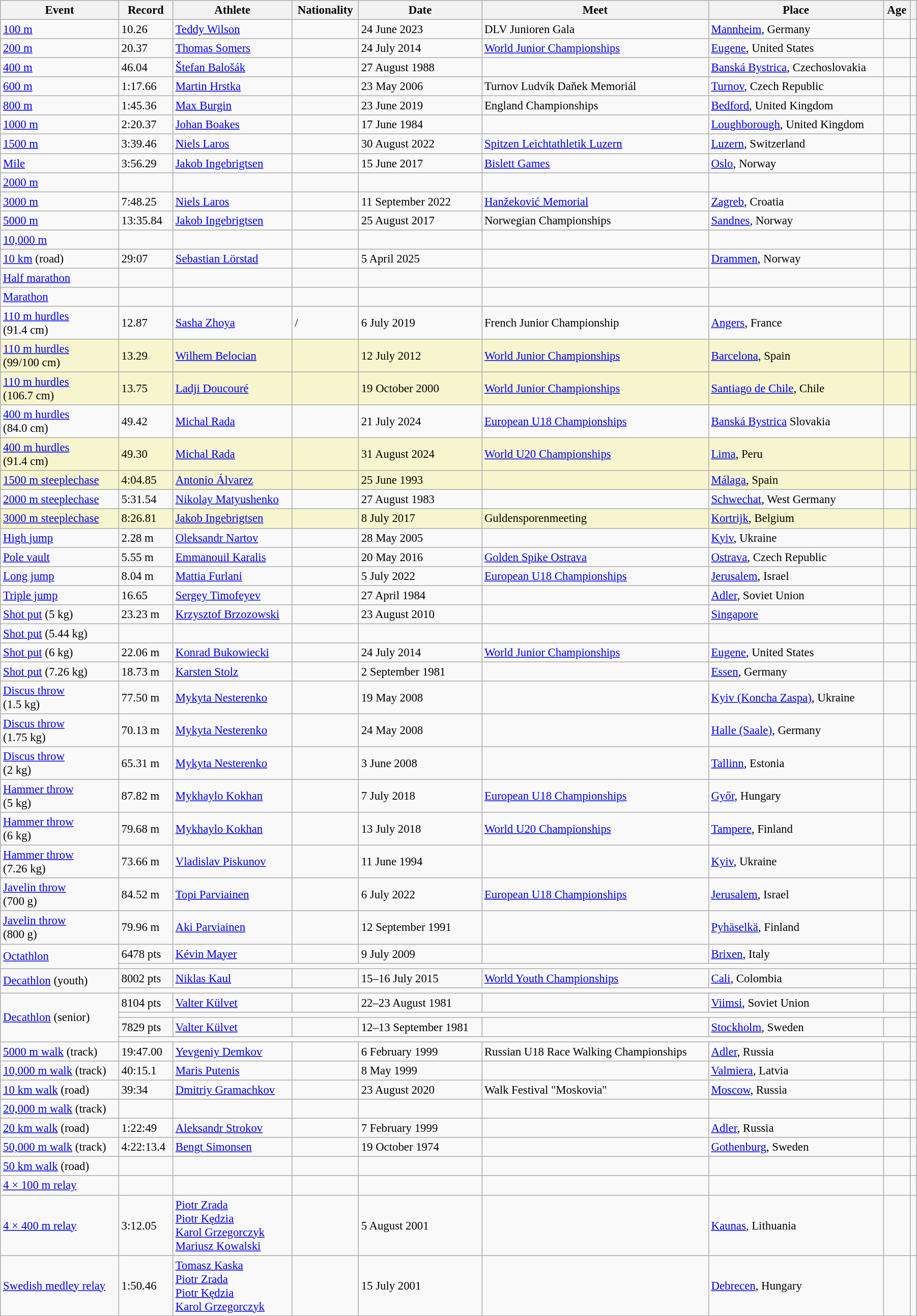<table class=wikitable style="width: 95%; font-size: 95%;">
<tr>
<th>Event</th>
<th>Record</th>
<th>Athlete</th>
<th>Nationality</th>
<th>Date</th>
<th>Meet</th>
<th>Place</th>
<th>Age</th>
<th></th>
</tr>
<tr>
<td><a href='#'>100 m</a></td>
<td>10.26 </td>
<td><a href='#'>Teddy Wilson</a></td>
<td></td>
<td>24 June 2023</td>
<td>DLV Junioren Gala</td>
<td><a href='#'>Mannheim</a>, Germany</td>
<td></td>
<td></td>
</tr>
<tr>
<td><a href='#'>200 m</a></td>
<td>20.37 </td>
<td><a href='#'>Thomas Somers</a></td>
<td></td>
<td>24 July 2014</td>
<td><a href='#'>World Junior Championships</a></td>
<td><a href='#'>Eugene</a>, United States</td>
<td></td>
<td></td>
</tr>
<tr>
<td><a href='#'>400 m</a></td>
<td>46.04</td>
<td><a href='#'>Štefan Balošák</a></td>
<td></td>
<td>27 August 1988</td>
<td></td>
<td><a href='#'>Banská Bystrica</a>, Czechoslovakia</td>
<td></td>
<td></td>
</tr>
<tr>
<td><a href='#'>600 m</a></td>
<td>1:17.66</td>
<td><a href='#'>Martin Hrstka</a></td>
<td></td>
<td>23 May 2006</td>
<td>Turnov Ludvík Daňek Memoriál</td>
<td><a href='#'>Turnov</a>, Czech Republic</td>
<td></td>
<td></td>
</tr>
<tr>
<td><a href='#'>800 m</a></td>
<td>1:45.36</td>
<td><a href='#'>Max Burgin</a></td>
<td></td>
<td>23 June 2019</td>
<td>England Championships</td>
<td><a href='#'>Bedford</a>, United Kingdom</td>
<td></td>
<td></td>
</tr>
<tr>
<td><a href='#'>1000 m</a></td>
<td>2:20.37</td>
<td><a href='#'>Johan Boakes</a></td>
<td></td>
<td>17 June 1984</td>
<td></td>
<td><a href='#'>Loughborough</a>, United Kingdom</td>
<td></td>
<td></td>
</tr>
<tr>
<td><a href='#'>1500 m</a></td>
<td>3:39.46</td>
<td><a href='#'>Niels Laros</a></td>
<td></td>
<td>30 August 2022</td>
<td><a href='#'>Spitzen Leichtathletik Luzern</a></td>
<td><a href='#'>Luzern</a>, Switzerland</td>
<td></td>
<td></td>
</tr>
<tr>
<td><a href='#'>Mile</a></td>
<td>3:56.29</td>
<td><a href='#'>Jakob Ingebrigtsen</a></td>
<td></td>
<td>15 June 2017</td>
<td><a href='#'>Bislett Games</a></td>
<td><a href='#'>Oslo</a>, Norway</td>
<td></td>
<td></td>
</tr>
<tr>
<td><a href='#'>2000 m</a></td>
<td></td>
<td></td>
<td></td>
<td></td>
<td></td>
<td></td>
<td></td>
<td></td>
</tr>
<tr>
<td><a href='#'>3000 m</a></td>
<td>7:48.25</td>
<td><a href='#'>Niels Laros</a></td>
<td></td>
<td>11 September 2022</td>
<td><a href='#'>Hanžeković Memorial</a></td>
<td><a href='#'>Zagreb</a>, Croatia</td>
<td></td>
<td></td>
</tr>
<tr>
<td><a href='#'>5000 m</a></td>
<td>13:35.84</td>
<td><a href='#'>Jakob Ingebrigtsen</a></td>
<td></td>
<td>25 August 2017</td>
<td>Norwegian Championships</td>
<td><a href='#'>Sandnes</a>, Norway</td>
<td></td>
<td></td>
</tr>
<tr>
<td><a href='#'>10,000 m</a></td>
<td></td>
<td></td>
<td></td>
<td></td>
<td></td>
<td></td>
<td></td>
<td></td>
</tr>
<tr>
<td><a href='#'>10 km</a> (road)</td>
<td>29:07</td>
<td><a href='#'>Sebastian Lörstad</a></td>
<td></td>
<td>5 April 2025</td>
<td></td>
<td><a href='#'>Drammen</a>, Norway</td>
<td></td>
<td></td>
</tr>
<tr>
<td><a href='#'>Half marathon</a></td>
<td></td>
<td></td>
<td></td>
<td></td>
<td></td>
<td></td>
<td></td>
<td></td>
</tr>
<tr>
<td><a href='#'>Marathon</a></td>
<td></td>
<td></td>
<td></td>
<td></td>
<td></td>
<td></td>
<td></td>
<td></td>
</tr>
<tr>
<td><a href='#'>110 m hurdles</a><br>(91.4 cm)</td>
<td>12.87 </td>
<td><a href='#'>Sasha Zhoya</a></td>
<td>/</td>
<td>6 July 2019</td>
<td>French Junior Championship</td>
<td><a href='#'>Angers</a>, France</td>
<td></td>
<td></td>
</tr>
<tr style="background:#f6f5ce;">
<td><a href='#'>110 m hurdles</a><br>(99/100 cm)</td>
<td>13.29 </td>
<td><a href='#'>Wilhem Belocian</a></td>
<td></td>
<td>12 July 2012</td>
<td><a href='#'>World Junior Championships</a></td>
<td><a href='#'>Barcelona</a>, Spain</td>
<td></td>
<td></td>
</tr>
<tr style="background:#f6f5ce;">
<td><a href='#'>110 m hurdles</a><br>(106.7 cm)</td>
<td>13.75 </td>
<td><a href='#'>Ladji Doucouré</a></td>
<td></td>
<td>19 October 2000</td>
<td><a href='#'>World Junior Championships</a></td>
<td><a href='#'>Santiago de Chile</a>, Chile</td>
<td></td>
<td></td>
</tr>
<tr>
<td><a href='#'>400 m hurdles</a><br>(84.0 cm)</td>
<td>49.42</td>
<td><a href='#'>Michal Rada</a></td>
<td></td>
<td>21 July 2024</td>
<td><a href='#'>European U18 Championships</a></td>
<td><a href='#'>Banská Bystrica</a> Slovakia</td>
<td></td>
<td></td>
</tr>
<tr style="background:#f6f5ce;">
<td><a href='#'>400 m hurdles</a><br>(91.4 cm)</td>
<td>49.30</td>
<td><a href='#'>Michal Rada</a></td>
<td></td>
<td>31 August 2024</td>
<td><a href='#'>World U20 Championships</a></td>
<td><a href='#'>Lima</a>, Peru</td>
<td></td>
<td></td>
</tr>
<tr style="background:#f6f5ce;">
<td><a href='#'>1500 m steeplechase</a></td>
<td>4:04.85</td>
<td><a href='#'>Antonio Álvarez</a></td>
<td></td>
<td>25 June 1993</td>
<td></td>
<td><a href='#'>Málaga</a>, Spain</td>
<td></td>
<td></td>
</tr>
<tr>
<td><a href='#'>2000 m steeplechase</a></td>
<td>5:31.54</td>
<td><a href='#'>Nikolay Matyushenko</a></td>
<td></td>
<td>27 August 1983</td>
<td></td>
<td><a href='#'>Schwechat</a>, West Germany</td>
<td></td>
<td></td>
</tr>
<tr style="background:#f6f5ce;">
<td><a href='#'>3000 m steeplechase</a></td>
<td>8:26.81</td>
<td><a href='#'>Jakob Ingebrigtsen</a></td>
<td></td>
<td>8 July 2017</td>
<td>Guldensporenmeeting</td>
<td><a href='#'>Kortrijk</a>, Belgium</td>
<td></td>
<td></td>
</tr>
<tr>
<td><a href='#'>High jump</a></td>
<td>2.28 m</td>
<td><a href='#'>Oleksandr Nartov</a></td>
<td></td>
<td>28 May 2005</td>
<td></td>
<td><a href='#'>Kyiv</a>, Ukraine</td>
<td></td>
<td></td>
</tr>
<tr>
<td><a href='#'>Pole vault</a></td>
<td>5.55 m</td>
<td><a href='#'>Emmanouil Karalis</a></td>
<td></td>
<td>20 May 2016</td>
<td><a href='#'>Golden Spike Ostrava</a></td>
<td><a href='#'>Ostrava</a>, Czech Republic</td>
<td></td>
<td></td>
</tr>
<tr>
<td><a href='#'>Long jump</a></td>
<td>8.04 m </td>
<td><a href='#'>Mattia Furlani</a></td>
<td></td>
<td>5 July 2022</td>
<td><a href='#'>European U18 Championships</a></td>
<td><a href='#'>Jerusalem</a>, Israel</td>
<td></td>
<td></td>
</tr>
<tr>
<td><a href='#'>Triple jump</a></td>
<td>16.65</td>
<td><a href='#'>Sergey Timofeyev</a></td>
<td></td>
<td>27 April 1984</td>
<td></td>
<td><a href='#'>Adler</a>, Soviet Union</td>
<td></td>
<td></td>
</tr>
<tr>
<td><a href='#'>Shot put</a> (5 kg)</td>
<td>23.23 m</td>
<td><a href='#'>Krzysztof Brzozowski</a></td>
<td></td>
<td>23 August 2010</td>
<td></td>
<td><a href='#'>Singapore</a></td>
<td></td>
<td></td>
</tr>
<tr>
<td><a href='#'>Shot put</a> (5.44 kg)</td>
<td></td>
<td></td>
<td></td>
<td></td>
<td></td>
<td></td>
<td></td>
<td></td>
</tr>
<tr>
<td><a href='#'>Shot put</a> (6 kg)</td>
<td>22.06 m</td>
<td><a href='#'>Konrad Bukowiecki</a></td>
<td></td>
<td>24 July 2014</td>
<td><a href='#'>World Junior Championships</a></td>
<td><a href='#'>Eugene</a>, United States</td>
<td></td>
<td></td>
</tr>
<tr>
<td><a href='#'>Shot put</a> (7.26 kg)</td>
<td>18.73 m</td>
<td><a href='#'>Karsten Stolz</a></td>
<td></td>
<td>2 September 1981</td>
<td></td>
<td><a href='#'>Essen</a>, Germany</td>
<td></td>
<td></td>
</tr>
<tr>
<td><a href='#'>Discus throw</a><br>(1.5 kg)</td>
<td>77.50 m</td>
<td><a href='#'>Mykyta Nesterenko</a></td>
<td></td>
<td>19 May 2008</td>
<td></td>
<td><a href='#'>Kyiv (Koncha Zaspa)</a>, Ukraine</td>
<td></td>
<td></td>
</tr>
<tr>
<td><a href='#'>Discus throw</a><br>(1.75 kg)</td>
<td>70.13 m</td>
<td><a href='#'>Mykyta Nesterenko</a></td>
<td></td>
<td>24 May 2008</td>
<td></td>
<td><a href='#'>Halle (Saale)</a>, Germany</td>
<td></td>
<td></td>
</tr>
<tr>
<td><a href='#'>Discus throw</a><br>(2 kg)</td>
<td>65.31 m</td>
<td><a href='#'>Mykyta Nesterenko</a></td>
<td></td>
<td>3 June 2008</td>
<td></td>
<td><a href='#'>Tallinn</a>, Estonia</td>
<td></td>
<td></td>
</tr>
<tr>
<td><a href='#'>Hammer throw</a><br>(5 kg)</td>
<td>87.82 m</td>
<td><a href='#'>Mykhaylo Kokhan</a></td>
<td></td>
<td>7 July 2018</td>
<td><a href='#'>European U18 Championships</a></td>
<td><a href='#'>Győr</a>, Hungary</td>
<td></td>
<td></td>
</tr>
<tr>
<td><a href='#'>Hammer throw</a><br>(6 kg)</td>
<td>79.68 m</td>
<td><a href='#'>Mykhaylo Kokhan</a></td>
<td></td>
<td>13 July 2018</td>
<td><a href='#'>World U20 Championships</a></td>
<td><a href='#'>Tampere</a>, Finland</td>
<td></td>
<td></td>
</tr>
<tr>
<td><a href='#'>Hammer throw</a><br>(7.26 kg)</td>
<td>73.66 m</td>
<td><a href='#'>Vladislav Piskunov</a></td>
<td></td>
<td>11 June 1994</td>
<td></td>
<td><a href='#'>Kyiv</a>, Ukraine</td>
<td></td>
<td></td>
</tr>
<tr>
<td><a href='#'>Javelin throw</a><br>(700 g)</td>
<td>84.52 m</td>
<td><a href='#'>Topi Parviainen</a></td>
<td></td>
<td>6 July 2022</td>
<td><a href='#'>European U18 Championships</a></td>
<td><a href='#'>Jerusalem</a>, Israel</td>
<td></td>
<td></td>
</tr>
<tr>
<td><a href='#'>Javelin throw</a><br>(800 g)</td>
<td>79.96 m</td>
<td><a href='#'>Aki Parviainen</a></td>
<td></td>
<td>12 September 1991</td>
<td></td>
<td><a href='#'>Pyhäselkä</a>, Finland</td>
<td></td>
<td></td>
</tr>
<tr>
<td rowspan=2><a href='#'>Octathlon</a></td>
<td>6478 pts</td>
<td><a href='#'>Kévin Mayer</a></td>
<td></td>
<td>9 July 2009</td>
<td></td>
<td><a href='#'>Brixen</a>, Italy</td>
<td></td>
<td></td>
</tr>
<tr>
<td colspan=7></td>
<td></td>
</tr>
<tr>
<td rowspan=2><a href='#'>Decathlon</a> (youth)</td>
<td>8002 pts</td>
<td><a href='#'>Niklas Kaul</a></td>
<td></td>
<td>15–16 July 2015</td>
<td><a href='#'>World Youth Championships</a></td>
<td><a href='#'>Cali</a>, Colombia</td>
<td></td>
<td></td>
</tr>
<tr>
<td colspan=7></td>
<td></td>
</tr>
<tr>
<td rowspan=4><a href='#'>Decathlon</a> (senior)</td>
<td>8104 pts </td>
<td><a href='#'>Valter Külvet</a></td>
<td></td>
<td>22–23 August 1981</td>
<td></td>
<td><a href='#'>Viimsi</a>, Soviet Union</td>
<td></td>
<td></td>
</tr>
<tr>
<td colspan=7></td>
<td></td>
</tr>
<tr>
<td>7829 pts</td>
<td><a href='#'>Valter Külvet</a></td>
<td></td>
<td>12–13 September 1981</td>
<td></td>
<td><a href='#'>Stockholm</a>, Sweden</td>
<td></td>
<td></td>
</tr>
<tr>
<td colspan=7></td>
<td></td>
</tr>
<tr>
<td><a href='#'>5000 m walk</a> (track)</td>
<td>19:47.00</td>
<td><a href='#'>Yevgeniy Demkov</a></td>
<td></td>
<td>6 February 1999</td>
<td>Russian U18 Race Walking Championships</td>
<td><a href='#'>Adler</a>, Russia</td>
<td></td>
<td></td>
</tr>
<tr>
<td><a href='#'>10,000 m walk</a> (track)</td>
<td>40:15.1 </td>
<td><a href='#'>Maris Putenis</a></td>
<td></td>
<td>8 May 1999</td>
<td></td>
<td><a href='#'>Valmiera</a>, Latvia</td>
<td></td>
<td></td>
</tr>
<tr>
<td><a href='#'>10 km walk</a> (road)</td>
<td>39:34</td>
<td><a href='#'>Dmitriy Gramachkov</a></td>
<td></td>
<td>23 August 2020</td>
<td>Walk Festival "Moskovia"</td>
<td><a href='#'>Moscow</a>, Russia</td>
<td></td>
<td></td>
</tr>
<tr>
<td><a href='#'>20,000 m walk</a> (track)</td>
<td></td>
<td></td>
<td></td>
<td></td>
<td></td>
<td></td>
<td></td>
<td></td>
</tr>
<tr>
<td><a href='#'>20 km walk</a> (road)</td>
<td>1:22:49</td>
<td><a href='#'>Aleksandr Strokov</a></td>
<td></td>
<td>7 February 1999</td>
<td></td>
<td><a href='#'>Adler</a>, Russia</td>
<td></td>
<td></td>
</tr>
<tr>
<td><a href='#'>50,000 m walk</a> (track)</td>
<td>4:22:13.4</td>
<td><a href='#'>Bengt Simonsen</a></td>
<td></td>
<td>19 October 1974</td>
<td></td>
<td><a href='#'>Gothenburg</a>, Sweden</td>
<td></td>
<td></td>
</tr>
<tr>
<td><a href='#'>50 km walk</a> (road)</td>
<td></td>
<td></td>
<td></td>
<td></td>
<td></td>
<td></td>
<td></td>
<td></td>
</tr>
<tr>
<td><a href='#'>4 × 100 m relay</a></td>
<td></td>
<td></td>
<td></td>
<td></td>
<td></td>
<td></td>
<td></td>
<td></td>
</tr>
<tr>
<td><a href='#'>4 × 400 m relay</a></td>
<td>3:12.05</td>
<td><a href='#'>Piotr Zrada</a><br><a href='#'>Piotr Kędzia</a><br><a href='#'>Karol Grzegorczyk</a><br><a href='#'>Mariusz Kowalski</a></td>
<td></td>
<td>5 August 2001</td>
<td></td>
<td><a href='#'>Kaunas</a>, Lithuania</td>
<td><br><br><br></td>
<td></td>
</tr>
<tr>
<td><a href='#'>Swedish medley relay</a></td>
<td>1:50.46</td>
<td><a href='#'>Tomasz Kaska</a><br><a href='#'>Piotr Zrada</a><br><a href='#'>Piotr Kędzia</a><br><a href='#'>Karol Grzegorczyk</a></td>
<td></td>
<td>15 July 2001</td>
<td></td>
<td><a href='#'>Debrecen</a>, Hungary</td>
<td><br><br><br></td>
<td></td>
</tr>
</table>
